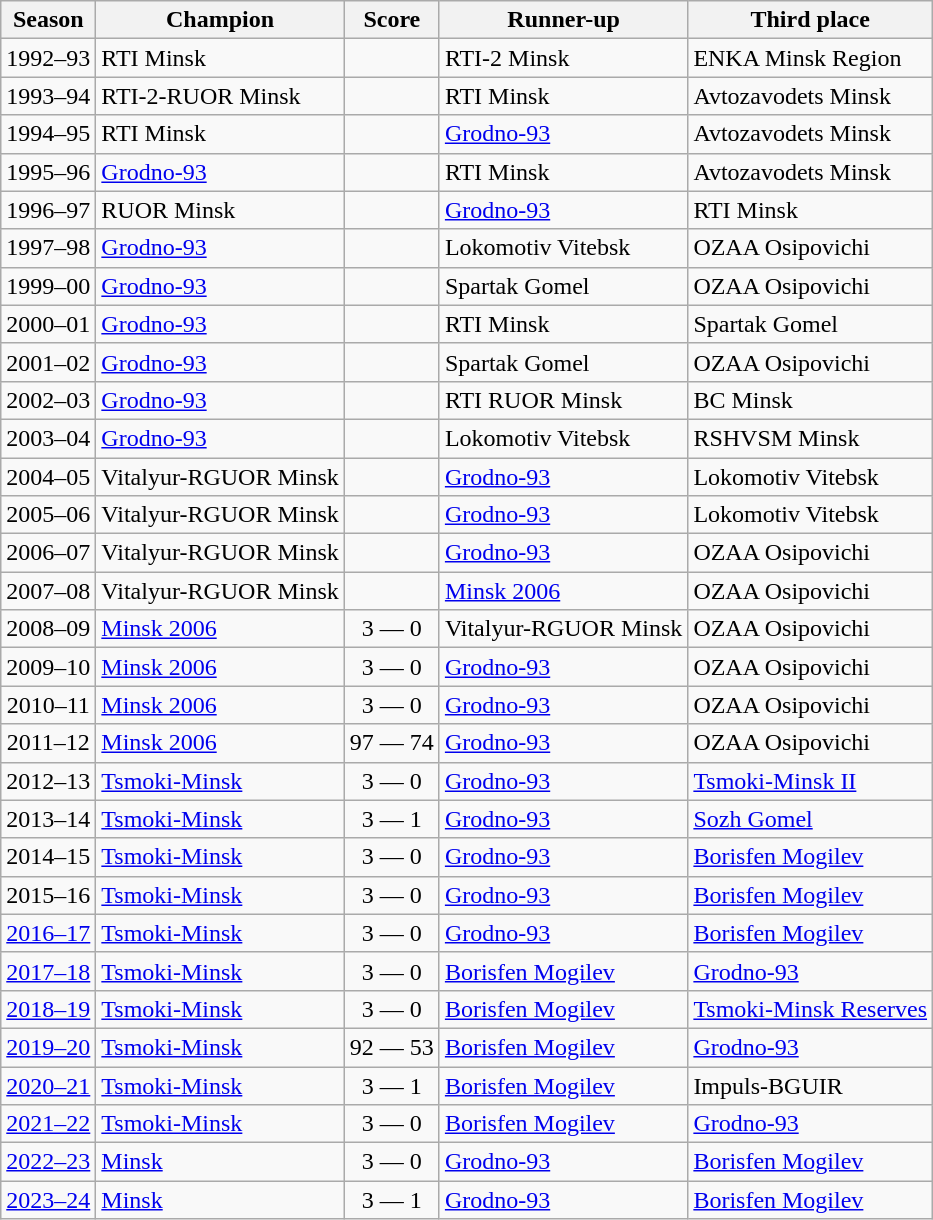<table class="wikitable sortable">
<tr>
<th>Season</th>
<th>Champion</th>
<th>Score</th>
<th>Runner-up</th>
<th>Third place</th>
</tr>
<tr>
<td align="center">1992–93</td>
<td>RTI Minsk</td>
<td align="center"></td>
<td>RTI-2 Minsk</td>
<td>ENKA Minsk Region</td>
</tr>
<tr>
<td align="center">1993–94</td>
<td>RTI-2-RUOR Minsk</td>
<td align="center"></td>
<td>RTI Minsk</td>
<td>Avtozavodets Minsk</td>
</tr>
<tr>
<td align="center">1994–95</td>
<td>RTI Minsk</td>
<td align="center"></td>
<td><a href='#'>Grodno-93</a></td>
<td>Avtozavodets Minsk</td>
</tr>
<tr>
<td align="center">1995–96</td>
<td><a href='#'>Grodno-93</a></td>
<td align="center"></td>
<td>RTI Minsk</td>
<td>Avtozavodets Minsk</td>
</tr>
<tr>
<td align="center">1996–97</td>
<td>RUOR Minsk</td>
<td align="center"></td>
<td><a href='#'>Grodno-93</a></td>
<td>RTI Minsk</td>
</tr>
<tr>
<td align="center">1997–98</td>
<td><a href='#'>Grodno-93</a></td>
<td align="center"></td>
<td>Lokomotiv Vitebsk</td>
<td>OZAA Osipovichi</td>
</tr>
<tr>
<td align="center">1999–00</td>
<td><a href='#'>Grodno-93</a></td>
<td align="center"></td>
<td>Spartak Gomel</td>
<td>OZAA Osipovichi</td>
</tr>
<tr>
<td align="center">2000–01</td>
<td><a href='#'>Grodno-93</a></td>
<td align="center"></td>
<td>RTI Minsk</td>
<td>Spartak Gomel</td>
</tr>
<tr>
<td align="center">2001–02</td>
<td><a href='#'>Grodno-93</a></td>
<td align="center"></td>
<td>Spartak Gomel</td>
<td>OZAA Osipovichi</td>
</tr>
<tr>
<td align="center">2002–03</td>
<td><a href='#'>Grodno-93</a></td>
<td align="center"></td>
<td>RTI RUOR Minsk</td>
<td>BC Minsk</td>
</tr>
<tr>
<td align="center">2003–04</td>
<td><a href='#'>Grodno-93</a></td>
<td align="center"></td>
<td>Lokomotiv Vitebsk</td>
<td>RSHVSM Minsk</td>
</tr>
<tr>
<td align="center">2004–05</td>
<td>Vitalyur-RGUOR Minsk</td>
<td align="center"></td>
<td><a href='#'>Grodno-93</a></td>
<td>Lokomotiv Vitebsk</td>
</tr>
<tr>
<td align="center">2005–06</td>
<td>Vitalyur-RGUOR Minsk</td>
<td align="center"></td>
<td><a href='#'>Grodno-93</a></td>
<td>Lokomotiv Vitebsk</td>
</tr>
<tr>
<td align="center">2006–07</td>
<td>Vitalyur-RGUOR Minsk</td>
<td align="center"></td>
<td><a href='#'>Grodno-93</a></td>
<td>OZAA Osipovichi</td>
</tr>
<tr>
<td align="center">2007–08</td>
<td>Vitalyur-RGUOR Minsk</td>
<td align="center"></td>
<td><a href='#'>Minsk 2006</a></td>
<td>OZAA Osipovichi</td>
</tr>
<tr>
<td align="center">2008–09</td>
<td><a href='#'>Minsk 2006</a></td>
<td align="center">3 — 0</td>
<td>Vitalyur-RGUOR Minsk</td>
<td>OZAA Osipovichi</td>
</tr>
<tr>
<td align="center">2009–10</td>
<td><a href='#'>Minsk 2006</a></td>
<td align="center">3 — 0</td>
<td><a href='#'>Grodno-93</a></td>
<td>OZAA Osipovichi</td>
</tr>
<tr>
<td align="center">2010–11</td>
<td><a href='#'>Minsk 2006</a></td>
<td align="center">3 — 0</td>
<td><a href='#'>Grodno-93</a></td>
<td>OZAA Osipovichi</td>
</tr>
<tr>
<td align="center">2011–12</td>
<td><a href='#'>Minsk 2006</a></td>
<td align="center">97 — 74</td>
<td><a href='#'>Grodno-93</a></td>
<td>OZAA Osipovichi</td>
</tr>
<tr>
<td align="center">2012–13</td>
<td><a href='#'>Tsmoki-Minsk</a></td>
<td align="center">3 — 0</td>
<td><a href='#'>Grodno-93</a></td>
<td><a href='#'>Tsmoki-Minsk II</a></td>
</tr>
<tr>
<td align="center">2013–14</td>
<td><a href='#'>Tsmoki-Minsk</a></td>
<td align="center">3 — 1</td>
<td><a href='#'>Grodno-93</a></td>
<td><a href='#'>Sozh Gomel</a></td>
</tr>
<tr>
<td align="center">2014–15</td>
<td><a href='#'>Tsmoki-Minsk</a></td>
<td align="center">3 — 0</td>
<td><a href='#'>Grodno-93</a></td>
<td><a href='#'>Borisfen Mogilev</a></td>
</tr>
<tr>
<td align="center">2015–16</td>
<td><a href='#'>Tsmoki-Minsk</a></td>
<td align="center">3 — 0</td>
<td><a href='#'>Grodno-93</a></td>
<td><a href='#'>Borisfen Mogilev</a></td>
</tr>
<tr>
<td align="center"><a href='#'>2016–17</a></td>
<td><a href='#'>Tsmoki-Minsk</a></td>
<td align="center">3 — 0</td>
<td><a href='#'>Grodno-93</a></td>
<td><a href='#'>Borisfen Mogilev</a></td>
</tr>
<tr>
<td align="center"><a href='#'>2017–18</a></td>
<td><a href='#'>Tsmoki-Minsk</a></td>
<td align="center">3 — 0</td>
<td><a href='#'>Borisfen Mogilev</a></td>
<td><a href='#'>Grodno-93</a></td>
</tr>
<tr>
<td align="center"><a href='#'>2018–19</a></td>
<td><a href='#'>Tsmoki-Minsk</a></td>
<td align="center">3 — 0</td>
<td><a href='#'>Borisfen Mogilev</a></td>
<td><a href='#'>Tsmoki-Minsk Reserves</a></td>
</tr>
<tr>
<td align="center"><a href='#'>2019–20</a></td>
<td><a href='#'>Tsmoki-Minsk</a></td>
<td align="center">92 — 53</td>
<td><a href='#'>Borisfen Mogilev</a></td>
<td><a href='#'>Grodno-93</a></td>
</tr>
<tr>
<td align="center"><a href='#'>2020–21</a></td>
<td><a href='#'>Tsmoki-Minsk</a></td>
<td align="center">3 — 1</td>
<td><a href='#'>Borisfen Mogilev</a></td>
<td>Impuls-BGUIR</td>
</tr>
<tr>
<td align="center"><a href='#'>2021–22</a></td>
<td><a href='#'>Tsmoki-Minsk</a></td>
<td align="center">3 — 0</td>
<td><a href='#'>Borisfen Mogilev</a></td>
<td><a href='#'>Grodno-93</a></td>
</tr>
<tr>
<td align="center"><a href='#'>2022–23</a></td>
<td><a href='#'>Minsk</a></td>
<td align="center">3 — 0</td>
<td><a href='#'>Grodno-93</a></td>
<td><a href='#'>Borisfen Mogilev</a></td>
</tr>
<tr>
<td align="center"><a href='#'>2023–24</a></td>
<td><a href='#'>Minsk</a></td>
<td align="center">3 — 1</td>
<td><a href='#'>Grodno-93</a></td>
<td><a href='#'>Borisfen Mogilev</a></td>
</tr>
</table>
